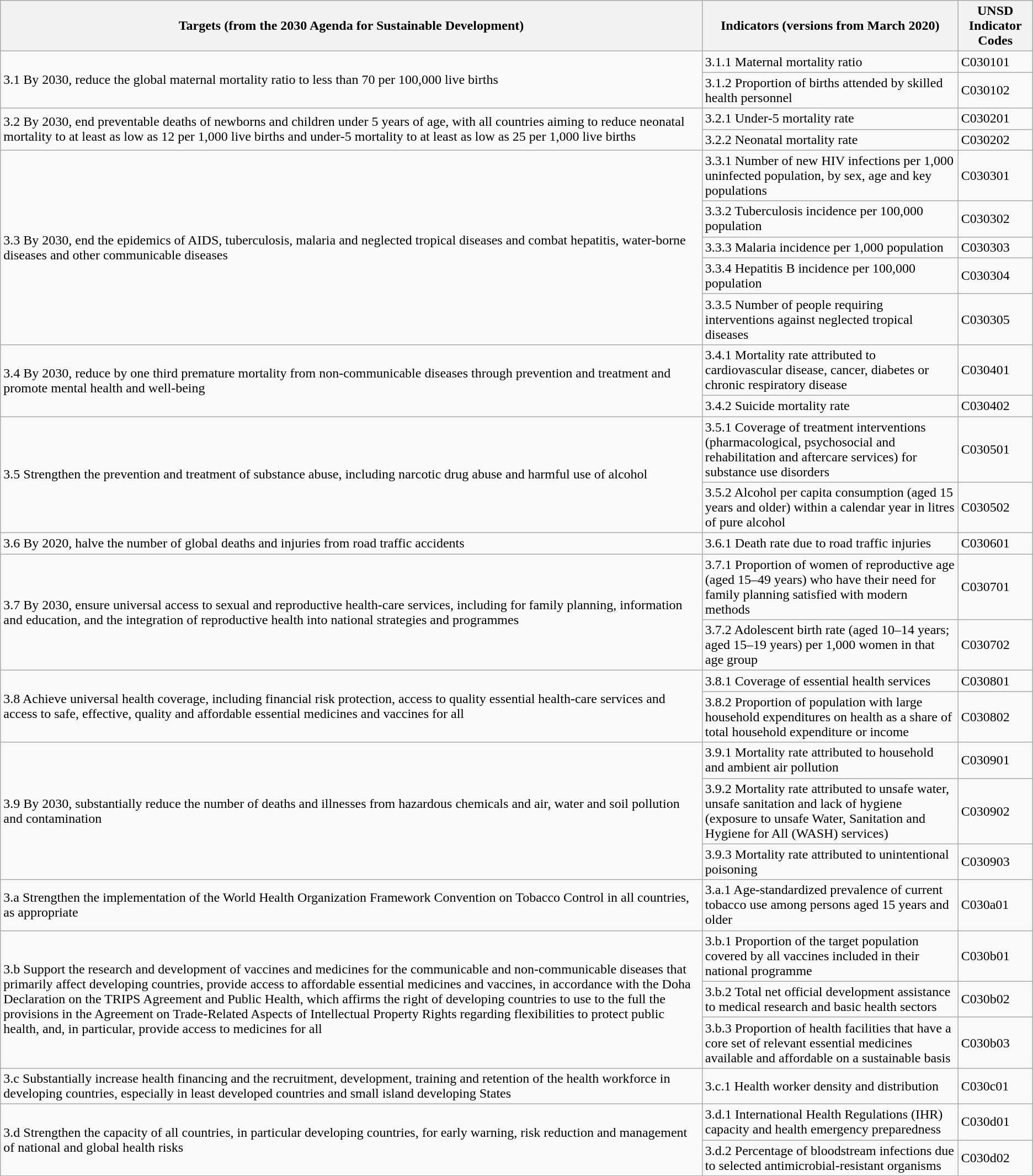<table class="wikitable">
<tr>
<th>Targets (from the 2030 Agenda for Sustainable Development)</th>
<th>Indicators (versions from March 2020)</th>
<th>UNSD Indicator Codes </th>
</tr>
<tr>
<td colspan="1" rowspan="2">3.1 By 2030, reduce the global maternal mortality ratio to less than 70 per 100,000 live births</td>
<td>3.1.1 Maternal mortality ratio</td>
<td>C030101</td>
</tr>
<tr>
<td>3.1.2 Proportion of births attended by skilled health personnel</td>
<td>C030102</td>
</tr>
<tr>
<td colspan="1" rowspan="2">3.2 By 2030, end preventable deaths of newborns and children under 5 years of age, with all countries aiming to reduce neonatal mortality to at least as low as 12 per 1,000 live births and under‑5 mortality to at least as low as 25 per 1,000 live births</td>
<td>3.2.1 Under‑5 mortality rate</td>
<td>C030201</td>
</tr>
<tr>
<td>3.2.2 Neonatal mortality rate</td>
<td>C030202</td>
</tr>
<tr>
<td colspan="1" rowspan="5">3.3 By 2030, end the epidemics of AIDS, tuberculosis, malaria and neglected tropical diseases and combat hepatitis, water-borne diseases and other communicable diseases</td>
<td>3.3.1 Number of new HIV infections per 1,000 uninfected population, by sex, age and key populations</td>
<td>C030301</td>
</tr>
<tr>
<td>3.3.2 Tuberculosis incidence per 100,000 population</td>
<td>C030302</td>
</tr>
<tr>
<td>3.3.3 Malaria incidence per 1,000 population</td>
<td>C030303</td>
</tr>
<tr>
<td>3.3.4 Hepatitis B incidence per 100,000 population</td>
<td>C030304</td>
</tr>
<tr>
<td>3.3.5 Number of people requiring interventions against neglected tropical diseases</td>
<td>C030305</td>
</tr>
<tr>
<td colspan="1" rowspan="2">3.4 By 2030, reduce by one third premature mortality from non-communicable diseases through prevention and treatment and promote mental health and well-being</td>
<td>3.4.1 Mortality rate attributed to cardiovascular disease, cancer, diabetes or chronic respiratory disease</td>
<td>C030401</td>
</tr>
<tr>
<td>3.4.2 Suicide mortality rate</td>
<td>C030402</td>
</tr>
<tr>
<td colspan="1" rowspan="2">3.5 Strengthen the prevention and treatment of substance abuse, including narcotic drug abuse and harmful use of alcohol</td>
<td>3.5.1 Coverage of treatment interventions (pharmacological, psychosocial and rehabilitation and aftercare services) for substance use disorders</td>
<td>C030501</td>
</tr>
<tr>
<td>3.5.2 Alcohol per capita consumption (aged 15 years and older) within a calendar year in litres of pure alcohol</td>
<td>C030502</td>
</tr>
<tr>
<td>3.6 By 2020, halve the number of global deaths and injuries from road traffic accidents</td>
<td>3.6.1 Death rate due to road traffic injuries</td>
<td>C030601</td>
</tr>
<tr>
<td colspan="1" rowspan="2">3.7 By 2030, ensure universal access to sexual and reproductive health-care services, including for family planning, information and education, and the integration of reproductive health into national strategies and programmes</td>
<td>3.7.1 Proportion of women of reproductive age (aged 15–49 years) who have their need for family planning satisfied with modern methods</td>
<td>C030701</td>
</tr>
<tr>
<td>3.7.2 Adolescent birth rate (aged 10–14 years; aged 15–19 years) per 1,000 women in that age group</td>
<td>C030702</td>
</tr>
<tr>
<td colspan="1" rowspan="2">3.8 Achieve universal health coverage, including financial risk protection, access to quality essential health-care services and access to safe, effective, quality and affordable essential medicines and vaccines for all</td>
<td>3.8.1 Coverage of essential health services</td>
<td>C030801</td>
</tr>
<tr>
<td>3.8.2 Proportion of population with large household expenditures on health as a share of total household expenditure or income</td>
<td>C030802</td>
</tr>
<tr>
<td colspan="1" rowspan="3">3.9 By 2030, substantially reduce the number of deaths and illnesses from hazardous chemicals and air, water and soil pollution and contamination</td>
<td>3.9.1 Mortality rate attributed to household and ambient air pollution</td>
<td>C030901</td>
</tr>
<tr>
<td>3.9.2 Mortality rate attributed to unsafe water, unsafe sanitation and lack of hygiene (exposure to unsafe Water, Sanitation and Hygiene for All (WASH) services)</td>
<td>C030902</td>
</tr>
<tr>
<td>3.9.3 Mortality rate attributed to unintentional poisoning</td>
<td>C030903</td>
</tr>
<tr>
<td>3.a Strengthen the implementation of the World Health Organization Framework Convention on Tobacco Control in all countries, as appropriate</td>
<td>3.a.1 Age-standardized prevalence of current tobacco use among persons aged 15 years and older</td>
<td>C030a01</td>
</tr>
<tr>
<td colspan="1" rowspan="3">3.b Support the research and development of vaccines and medicines for the communicable and non‑communicable diseases that primarily affect developing countries, provide access to affordable essential medicines and vaccines, in accordance with the Doha Declaration on the TRIPS Agreement and Public Health, which affirms the right of developing countries to use to the full the provisions in the Agreement on Trade-Related Aspects of Intellectual Property Rights regarding flexibilities to protect public health, and, in particular, provide access to medicines for all</td>
<td>3.b.1 Proportion of the target population covered by all vaccines included in their national programme</td>
<td>C030b01</td>
</tr>
<tr>
<td>3.b.2 Total net official development assistance to medical research and basic health sectors</td>
<td>C030b02</td>
</tr>
<tr>
<td>3.b.3 Proportion of health facilities that have a core set of relevant essential medicines available and affordable on a sustainable basis</td>
<td>C030b03</td>
</tr>
<tr>
<td>3.c Substantially increase health financing and the recruitment, development, training and retention of the health workforce in developing countries, especially in least developed countries and small island developing States</td>
<td>3.c.1 Health worker density and distribution</td>
<td>C030c01</td>
</tr>
<tr>
<td colspan="1" rowspan="2">3.d Strengthen the capacity of all countries, in particular developing countries, for early warning, risk reduction and management of national and global health risks</td>
<td>3.d.1 International Health Regulations (IHR) capacity and health emergency preparedness</td>
<td>C030d01</td>
</tr>
<tr>
<td>3.d.2 Percentage of bloodstream infections due to selected antimicrobial-resistant organisms</td>
<td>C030d02</td>
</tr>
</table>
